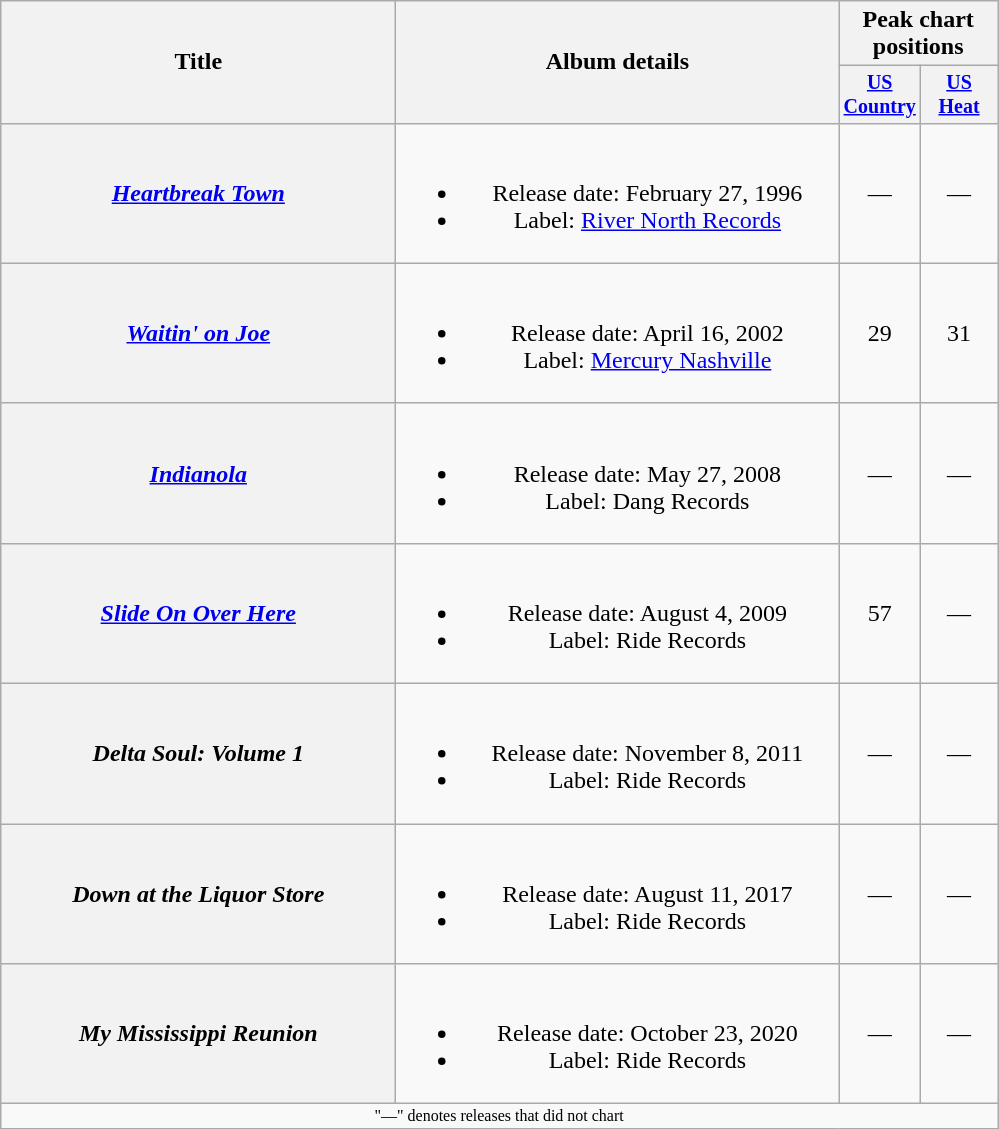<table class="wikitable plainrowheaders" style="text-align:center;">
<tr>
<th rowspan="2" style="width:16em;">Title</th>
<th rowspan="2" style="width:18em;">Album details</th>
<th colspan="2">Peak chart<br>positions</th>
</tr>
<tr style="font-size:smaller;">
<th style="width:45px;"><a href='#'>US Country</a></th>
<th style="width:45px;"><a href='#'>US Heat</a></th>
</tr>
<tr>
<th scope="row"><em><a href='#'>Heartbreak Town</a></em></th>
<td><br><ul><li>Release date: February 27, 1996</li><li>Label: <a href='#'>River North Records</a></li></ul></td>
<td>—</td>
<td>—</td>
</tr>
<tr>
<th scope="row"><em><a href='#'>Waitin' on Joe</a></em></th>
<td><br><ul><li>Release date: April 16, 2002</li><li>Label: <a href='#'>Mercury Nashville</a></li></ul></td>
<td>29</td>
<td>31</td>
</tr>
<tr>
<th scope="row"><em><a href='#'>Indianola</a></em></th>
<td><br><ul><li>Release date: May 27, 2008</li><li>Label: Dang Records</li></ul></td>
<td>—</td>
<td>—</td>
</tr>
<tr>
<th scope="row"><em><a href='#'>Slide On Over Here</a></em></th>
<td><br><ul><li>Release date: August 4, 2009</li><li>Label: Ride Records</li></ul></td>
<td>57</td>
<td>—</td>
</tr>
<tr>
<th scope="row"><em>Delta Soul: Volume 1</em></th>
<td><br><ul><li>Release date: November 8, 2011</li><li>Label: Ride Records</li></ul></td>
<td>—</td>
<td>—</td>
</tr>
<tr>
<th scope="row"><em>Down at the Liquor Store</em><br></th>
<td><br><ul><li>Release date: August 11, 2017</li><li>Label: Ride Records</li></ul></td>
<td>—</td>
<td>—</td>
</tr>
<tr>
<th scope="row"><em>My Mississippi Reunion</em><br></th>
<td><br><ul><li>Release date: October 23, 2020</li><li>Label: Ride Records</li></ul></td>
<td>—</td>
<td>—</td>
</tr>
<tr>
<td colspan="4" style="font-size:8pt">"—" denotes releases that did not chart</td>
</tr>
</table>
